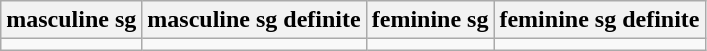<table class="wikitable">
<tr>
<th>masculine sg</th>
<th>masculine sg definite</th>
<th>feminine sg</th>
<th>feminine sg definite</th>
</tr>
<tr>
<td></td>
<td></td>
<td></td>
<td></td>
</tr>
</table>
